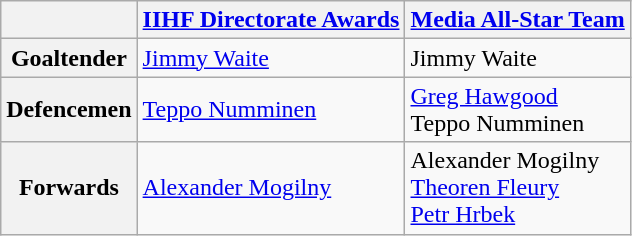<table class="wikitable">
<tr>
<th></th>
<th><a href='#'>IIHF Directorate Awards</a></th>
<th><a href='#'>Media All-Star Team</a></th>
</tr>
<tr>
<th>Goaltender</th>
<td> <a href='#'>Jimmy Waite</a></td>
<td> Jimmy Waite</td>
</tr>
<tr>
<th>Defencemen</th>
<td> <a href='#'>Teppo Numminen</a></td>
<td> <a href='#'>Greg Hawgood</a><br> Teppo Numminen</td>
</tr>
<tr>
<th>Forwards</th>
<td> <a href='#'>Alexander Mogilny</a></td>
<td> Alexander Mogilny<br> <a href='#'>Theoren Fleury</a><br> <a href='#'>Petr Hrbek</a></td>
</tr>
</table>
